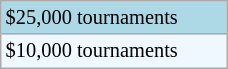<table class="wikitable" style="font-size:85%;" width=12%>
<tr style="background:lightblue;">
<td>$25,000 tournaments</td>
</tr>
<tr style="background:#f0f8ff;">
<td>$10,000 tournaments</td>
</tr>
</table>
